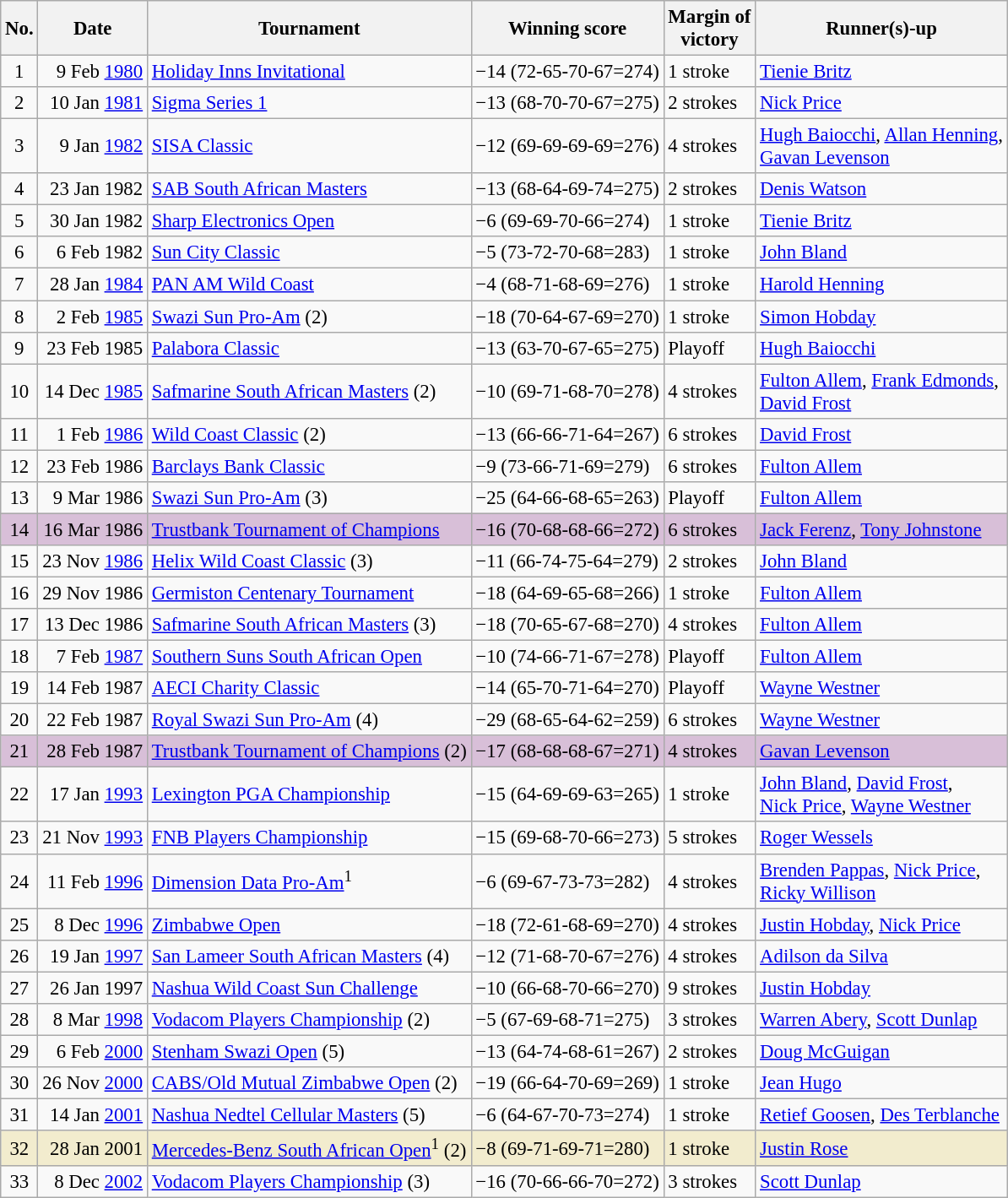<table class="wikitable" style="font-size:95%;">
<tr>
<th>No.</th>
<th>Date</th>
<th>Tournament</th>
<th>Winning score</th>
<th>Margin of<br>victory</th>
<th>Runner(s)-up</th>
</tr>
<tr>
<td align=center>1</td>
<td align=right>9 Feb <a href='#'>1980</a></td>
<td><a href='#'>Holiday Inns Invitational</a></td>
<td>−14 (72-65-70-67=274)</td>
<td>1 stroke</td>
<td> <a href='#'>Tienie Britz</a></td>
</tr>
<tr>
<td align=center>2</td>
<td align=right>10 Jan <a href='#'>1981</a></td>
<td><a href='#'>Sigma Series 1</a></td>
<td>−13 (68-70-70-67=275)</td>
<td>2 strokes</td>
<td> <a href='#'>Nick Price</a></td>
</tr>
<tr>
<td align=center>3</td>
<td align=right>9 Jan <a href='#'>1982</a></td>
<td><a href='#'>SISA Classic</a></td>
<td>−12 (69-69-69-69=276)</td>
<td>4 strokes</td>
<td> <a href='#'>Hugh Baiocchi</a>,  <a href='#'>Allan Henning</a>,<br> <a href='#'>Gavan Levenson</a></td>
</tr>
<tr>
<td align=center>4</td>
<td align=right>23 Jan 1982</td>
<td><a href='#'>SAB South African Masters</a></td>
<td>−13 (68-64-69-74=275)</td>
<td>2 strokes</td>
<td> <a href='#'>Denis Watson</a></td>
</tr>
<tr>
<td align=center>5</td>
<td align=right>30 Jan 1982</td>
<td><a href='#'>Sharp Electronics Open</a></td>
<td>−6 (69-69-70-66=274)</td>
<td>1 stroke</td>
<td> <a href='#'>Tienie Britz</a></td>
</tr>
<tr>
<td align=center>6</td>
<td align=right>6 Feb 1982</td>
<td><a href='#'>Sun City Classic</a></td>
<td>−5 (73-72-70-68=283)</td>
<td>1 stroke</td>
<td> <a href='#'>John Bland</a></td>
</tr>
<tr>
<td align=center>7</td>
<td align=right>28 Jan <a href='#'>1984</a></td>
<td><a href='#'>PAN AM Wild Coast</a></td>
<td>−4 (68-71-68-69=276)</td>
<td>1 stroke</td>
<td> <a href='#'>Harold Henning</a></td>
</tr>
<tr>
<td align=center>8</td>
<td align=right>2 Feb <a href='#'>1985</a></td>
<td><a href='#'>Swazi Sun Pro-Am</a> (2)</td>
<td>−18 (70-64-67-69=270)</td>
<td>1 stroke</td>
<td> <a href='#'>Simon Hobday</a></td>
</tr>
<tr>
<td align=center>9</td>
<td align=right>23 Feb 1985</td>
<td><a href='#'>Palabora Classic</a></td>
<td>−13 (63-70-67-65=275)</td>
<td>Playoff</td>
<td> <a href='#'>Hugh Baiocchi</a></td>
</tr>
<tr>
<td align=center>10</td>
<td align=right>14 Dec <a href='#'>1985</a></td>
<td><a href='#'>Safmarine South African Masters</a> (2)</td>
<td>−10 (69-71-68-70=278)</td>
<td>4 strokes</td>
<td> <a href='#'>Fulton Allem</a>,  <a href='#'>Frank Edmonds</a>,<br> <a href='#'>David Frost</a></td>
</tr>
<tr>
<td align=center>11</td>
<td align=right>1 Feb <a href='#'>1986</a></td>
<td><a href='#'>Wild Coast Classic</a> (2)</td>
<td>−13 (66-66-71-64=267)</td>
<td>6 strokes</td>
<td> <a href='#'>David Frost</a></td>
</tr>
<tr>
<td align=center>12</td>
<td align=right>23 Feb 1986</td>
<td><a href='#'>Barclays Bank Classic</a></td>
<td>−9 (73-66-71-69=279)</td>
<td>6 strokes</td>
<td> <a href='#'>Fulton Allem</a></td>
</tr>
<tr>
<td align=center>13</td>
<td align=right>9 Mar 1986</td>
<td><a href='#'>Swazi Sun Pro-Am</a> (3)</td>
<td>−25 (64-66-68-65=263)</td>
<td>Playoff</td>
<td> <a href='#'>Fulton Allem</a></td>
</tr>
<tr style="background:thistle;">
<td align=center>14</td>
<td align=right>16 Mar 1986</td>
<td><a href='#'>Trustbank Tournament of Champions</a></td>
<td>−16 (70-68-68-66=272)</td>
<td>6 strokes</td>
<td> <a href='#'>Jack Ferenz</a>,  <a href='#'>Tony Johnstone</a></td>
</tr>
<tr>
<td align=center>15</td>
<td align=right>23 Nov <a href='#'>1986</a></td>
<td><a href='#'>Helix Wild Coast Classic</a> (3)</td>
<td>−11 (66-74-75-64=279)</td>
<td>2 strokes</td>
<td> <a href='#'>John Bland</a></td>
</tr>
<tr>
<td align=center>16</td>
<td align=right>29 Nov 1986</td>
<td><a href='#'>Germiston Centenary Tournament</a></td>
<td>−18 (64-69-65-68=266)</td>
<td>1 stroke</td>
<td> <a href='#'>Fulton Allem</a></td>
</tr>
<tr>
<td align=center>17</td>
<td align=right>13 Dec 1986</td>
<td><a href='#'>Safmarine South African Masters</a> (3)</td>
<td>−18 (70-65-67-68=270)</td>
<td>4 strokes</td>
<td> <a href='#'>Fulton Allem</a></td>
</tr>
<tr>
<td align=center>18</td>
<td align=right>7 Feb <a href='#'>1987</a></td>
<td><a href='#'>Southern Suns South African Open</a></td>
<td>−10 (74-66-71-67=278)</td>
<td>Playoff</td>
<td> <a href='#'>Fulton Allem</a></td>
</tr>
<tr>
<td align=center>19</td>
<td align=right>14 Feb 1987</td>
<td><a href='#'>AECI Charity Classic</a></td>
<td>−14 (65-70-71-64=270)</td>
<td>Playoff</td>
<td> <a href='#'>Wayne Westner</a></td>
</tr>
<tr>
<td align=center>20</td>
<td align=right>22 Feb 1987</td>
<td><a href='#'>Royal Swazi Sun Pro-Am</a> (4)</td>
<td>−29 (68-65-64-62=259)</td>
<td>6 strokes</td>
<td> <a href='#'>Wayne Westner</a></td>
</tr>
<tr style="background:thistle;">
<td align=center>21</td>
<td align=right>28 Feb 1987</td>
<td><a href='#'>Trustbank Tournament of Champions</a> (2)</td>
<td>−17 (68-68-68-67=271)</td>
<td>4 strokes</td>
<td> <a href='#'>Gavan Levenson</a></td>
</tr>
<tr>
<td align=center>22</td>
<td align=right>17 Jan <a href='#'>1993</a></td>
<td><a href='#'>Lexington PGA Championship</a></td>
<td>−15 (64-69-69-63=265)</td>
<td>1 stroke</td>
<td> <a href='#'>John Bland</a>,  <a href='#'>David Frost</a>,<br> <a href='#'>Nick Price</a>,  <a href='#'>Wayne Westner</a></td>
</tr>
<tr>
<td align=center>23</td>
<td align=right>21 Nov <a href='#'>1993</a></td>
<td><a href='#'>FNB Players Championship</a></td>
<td>−15 (69-68-70-66=273)</td>
<td>5 strokes</td>
<td> <a href='#'>Roger Wessels</a></td>
</tr>
<tr>
<td align=center>24</td>
<td align=right>11 Feb <a href='#'>1996</a></td>
<td><a href='#'>Dimension Data Pro-Am</a><sup>1</sup></td>
<td>−6 (69-67-73-73=282)</td>
<td>4 strokes</td>
<td> <a href='#'>Brenden Pappas</a>,  <a href='#'>Nick Price</a>,<br> <a href='#'>Ricky Willison</a></td>
</tr>
<tr>
<td align=center>25</td>
<td align=right>8 Dec <a href='#'>1996</a></td>
<td><a href='#'>Zimbabwe Open</a></td>
<td>−18 (72-61-68-69=270)</td>
<td>4 strokes</td>
<td> <a href='#'>Justin Hobday</a>,  <a href='#'>Nick Price</a></td>
</tr>
<tr>
<td align=center>26</td>
<td align=right>19 Jan <a href='#'>1997</a></td>
<td><a href='#'>San Lameer South African Masters</a> (4)</td>
<td>−12 (71-68-70-67=276)</td>
<td>4 strokes</td>
<td> <a href='#'>Adilson da Silva</a></td>
</tr>
<tr>
<td align=center>27</td>
<td align=right>26 Jan 1997</td>
<td><a href='#'>Nashua Wild Coast Sun Challenge</a></td>
<td>−10 (66-68-70-66=270)</td>
<td>9 strokes</td>
<td> <a href='#'>Justin Hobday</a></td>
</tr>
<tr>
<td align=center>28</td>
<td align=right>8 Mar <a href='#'>1998</a></td>
<td><a href='#'>Vodacom Players Championship</a> (2)</td>
<td>−5 (67-69-68-71=275)</td>
<td>3 strokes</td>
<td> <a href='#'>Warren Abery</a>,  <a href='#'>Scott Dunlap</a></td>
</tr>
<tr>
<td align=center>29</td>
<td align=right>6 Feb <a href='#'>2000</a></td>
<td><a href='#'>Stenham Swazi Open</a> (5)</td>
<td>−13 (64-74-68-61=267)</td>
<td>2 strokes</td>
<td> <a href='#'>Doug McGuigan</a></td>
</tr>
<tr>
<td align=center>30</td>
<td align=right>26 Nov <a href='#'>2000</a></td>
<td><a href='#'>CABS/Old Mutual Zimbabwe Open</a> (2)</td>
<td>−19 (66-64-70-69=269)</td>
<td>1 stroke</td>
<td> <a href='#'>Jean Hugo</a></td>
</tr>
<tr>
<td align=center>31</td>
<td align=right>14 Jan <a href='#'>2001</a></td>
<td><a href='#'>Nashua Nedtel Cellular Masters</a> (5)</td>
<td>−6 (64-67-70-73=274)</td>
<td>1 stroke</td>
<td> <a href='#'>Retief Goosen</a>,  <a href='#'>Des Terblanche</a></td>
</tr>
<tr style="background:#f2ecce;">
<td align=center>32</td>
<td align=right>28 Jan 2001</td>
<td><a href='#'>Mercedes-Benz South African Open</a><sup>1</sup> (2)</td>
<td>−8 (69-71-69-71=280)</td>
<td>1 stroke</td>
<td> <a href='#'>Justin Rose</a></td>
</tr>
<tr>
<td align=center>33</td>
<td align=right>8 Dec <a href='#'>2002</a></td>
<td><a href='#'>Vodacom Players Championship</a> (3)</td>
<td>−16 (70-66-66-70=272)</td>
<td>3 strokes</td>
<td> <a href='#'>Scott Dunlap</a></td>
</tr>
</table>
